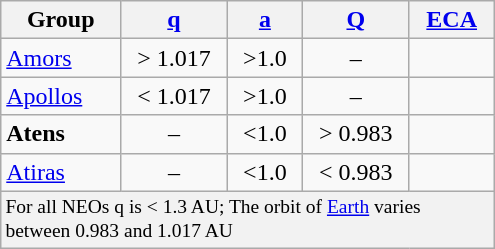<table class="wikitable" style="width: 330px; text-align: center;">
<tr>
<th>Group</th>
<th><a href='#'>q</a></th>
<th><a href='#'>a</a></th>
<th><a href='#'>Q</a></th>
<th><a href='#'>ECA</a></th>
</tr>
<tr>
<td align=left><a href='#'>Amors</a></td>
<td>> 1.017</td>
<td>>1.0</td>
<td>–</td>
<td></td>
</tr>
<tr>
<td align=left><a href='#'>Apollos</a></td>
<td>< 1.017</td>
<td>>1.0</td>
<td>–</td>
<td></td>
</tr>
<tr>
<td align=left><strong>Atens</strong></td>
<td>–</td>
<td><1.0</td>
<td>> 0.983</td>
<td></td>
</tr>
<tr>
<td align=left><a href='#'>Atiras</a></td>
<td>–</td>
<td><1.0</td>
<td>< 0.983</td>
<td></td>
</tr>
<tr>
<th colspan=5 style="font-size: small; font-weight: normal; text-align: left;">For all NEOs q is < 1.3 AU; The orbit of <a href='#'>Earth</a> varies between 0.983 and 1.017 AU</th>
</tr>
</table>
